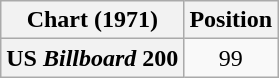<table class="wikitable plainrowheaders" style="text-align:center">
<tr>
<th scope="col">Chart (1971)</th>
<th scope="col">Position</th>
</tr>
<tr>
<th scope="row">US <em>Billboard</em> 200</th>
<td>99</td>
</tr>
</table>
